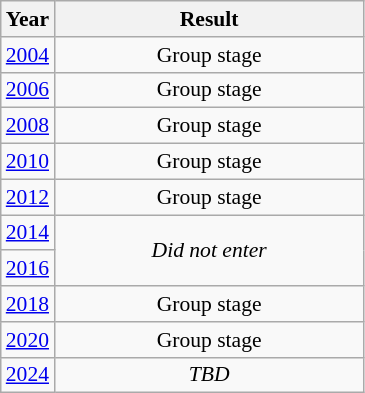<table class="wikitable" style="text-align: center; font-size:90%">
<tr>
<th>Year</th>
<th style="width:200px">Result</th>
</tr>
<tr>
<td> <a href='#'>2004</a></td>
<td>Group stage</td>
</tr>
<tr>
<td> <a href='#'>2006</a></td>
<td>Group stage</td>
</tr>
<tr>
<td> <a href='#'>2008</a></td>
<td>Group stage</td>
</tr>
<tr>
<td> <a href='#'>2010</a></td>
<td>Group stage</td>
</tr>
<tr>
<td> <a href='#'>2012</a></td>
<td>Group stage</td>
</tr>
<tr>
<td> <a href='#'>2014</a></td>
<td rowspan="2"><em>Did not enter</em></td>
</tr>
<tr>
<td> <a href='#'>2016</a></td>
</tr>
<tr>
<td> <a href='#'>2018</a></td>
<td>Group stage</td>
</tr>
<tr>
<td> <a href='#'>2020</a></td>
<td>Group stage</td>
</tr>
<tr>
<td> <a href='#'>2024</a></td>
<td><em>TBD</em></td>
</tr>
</table>
